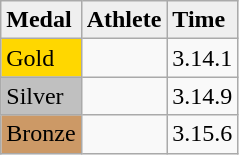<table class="wikitable">
<tr style="background:#efefef;">
<td><strong>Medal</strong></td>
<td><strong>Athlete</strong></td>
<td><strong>Time</strong></td>
</tr>
<tr>
<td style="background:gold;">Gold</td>
<td></td>
<td>3.14.1</td>
</tr>
<tr>
<td style="background:silver;">Silver</td>
<td></td>
<td>3.14.9</td>
</tr>
<tr>
<td style="background:#c96;">Bronze</td>
<td></td>
<td>3.15.6</td>
</tr>
</table>
